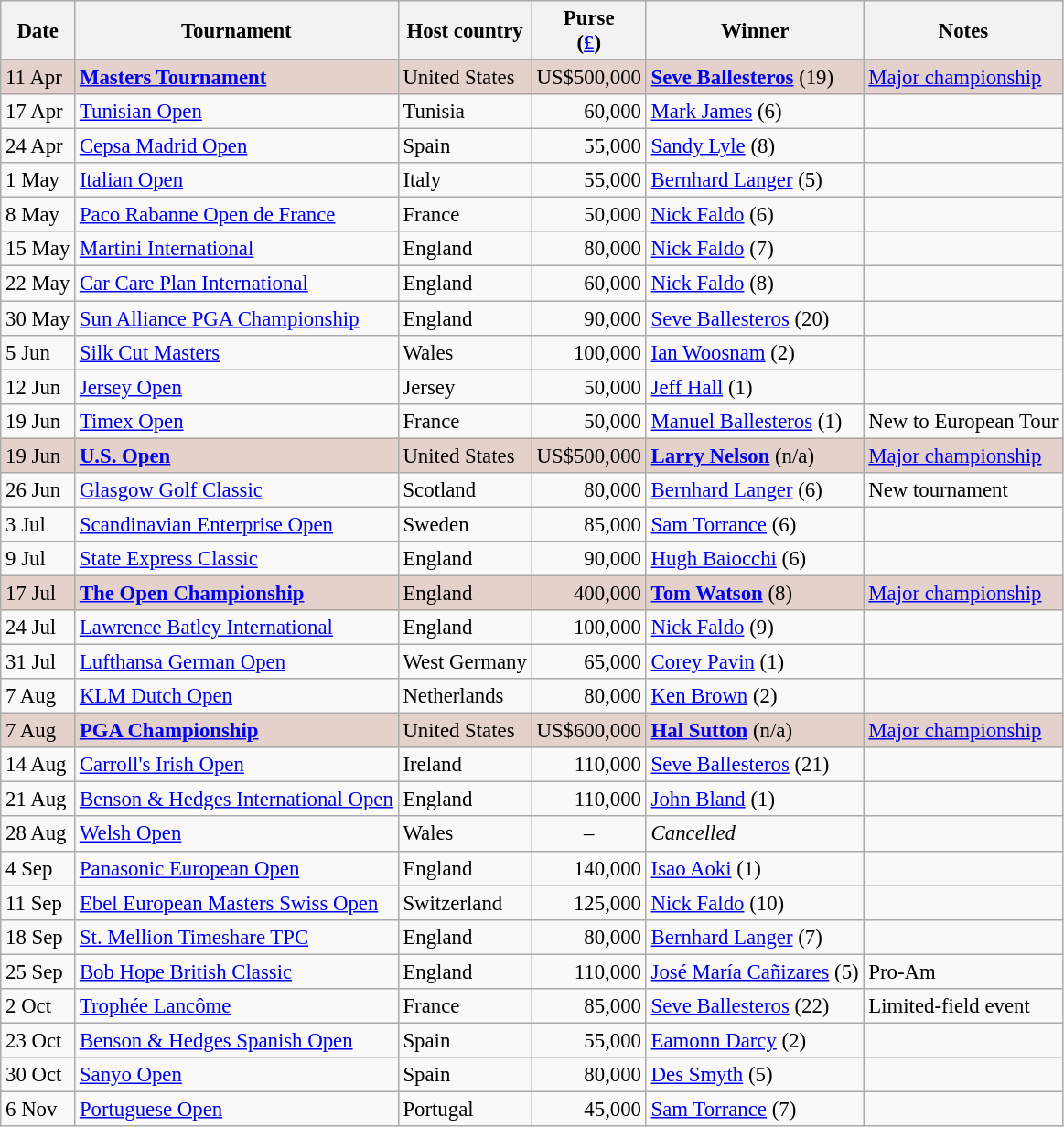<table class="wikitable" style="font-size:95%">
<tr>
<th>Date</th>
<th>Tournament</th>
<th>Host country</th>
<th>Purse<br>(<a href='#'>£</a>)</th>
<th>Winner</th>
<th>Notes</th>
</tr>
<tr style="background:#e5d1cb;">
<td>11 Apr</td>
<td><strong><a href='#'>Masters Tournament</a></strong></td>
<td>United States</td>
<td align=right>US$500,000</td>
<td> <strong><a href='#'>Seve Ballesteros</a></strong> (19)</td>
<td><a href='#'>Major championship</a></td>
</tr>
<tr>
<td>17 Apr</td>
<td><a href='#'>Tunisian Open</a></td>
<td>Tunisia</td>
<td align=right>60,000</td>
<td> <a href='#'>Mark James</a> (6)</td>
<td></td>
</tr>
<tr>
<td>24 Apr</td>
<td><a href='#'>Cepsa Madrid Open</a></td>
<td>Spain</td>
<td align=right>55,000</td>
<td> <a href='#'>Sandy Lyle</a> (8)</td>
<td></td>
</tr>
<tr>
<td>1 May</td>
<td><a href='#'>Italian Open</a></td>
<td>Italy</td>
<td align=right>55,000</td>
<td> <a href='#'>Bernhard Langer</a> (5)</td>
<td></td>
</tr>
<tr>
<td>8 May</td>
<td><a href='#'>Paco Rabanne Open de France</a></td>
<td>France</td>
<td align=right>50,000</td>
<td> <a href='#'>Nick Faldo</a> (6)</td>
<td></td>
</tr>
<tr>
<td>15 May</td>
<td><a href='#'>Martini International</a></td>
<td>England</td>
<td align=right>80,000</td>
<td> <a href='#'>Nick Faldo</a> (7)</td>
<td></td>
</tr>
<tr>
<td>22 May</td>
<td><a href='#'>Car Care Plan International</a></td>
<td>England</td>
<td align=right>60,000</td>
<td> <a href='#'>Nick Faldo</a> (8)</td>
<td></td>
</tr>
<tr>
<td>30 May</td>
<td><a href='#'>Sun Alliance PGA Championship</a></td>
<td>England</td>
<td align=right>90,000</td>
<td> <a href='#'>Seve Ballesteros</a> (20)</td>
<td></td>
</tr>
<tr>
<td>5 Jun</td>
<td><a href='#'>Silk Cut Masters</a></td>
<td>Wales</td>
<td align=right>100,000</td>
<td> <a href='#'>Ian Woosnam</a> (2)</td>
<td></td>
</tr>
<tr>
<td>12 Jun</td>
<td><a href='#'>Jersey Open</a></td>
<td>Jersey</td>
<td align=right>50,000</td>
<td> <a href='#'>Jeff Hall</a> (1)</td>
<td></td>
</tr>
<tr>
<td>19 Jun</td>
<td><a href='#'>Timex Open</a></td>
<td>France</td>
<td align=right>50,000</td>
<td> <a href='#'>Manuel Ballesteros</a> (1)</td>
<td>New to European Tour</td>
</tr>
<tr style="background:#e5d1cb;">
<td>19 Jun</td>
<td><strong><a href='#'>U.S. Open</a></strong></td>
<td>United States</td>
<td align=right>US$500,000</td>
<td> <strong><a href='#'>Larry Nelson</a></strong> (n/a)</td>
<td><a href='#'>Major championship</a></td>
</tr>
<tr>
<td>26 Jun</td>
<td><a href='#'>Glasgow Golf Classic</a></td>
<td>Scotland</td>
<td align=right>80,000</td>
<td> <a href='#'>Bernhard Langer</a> (6)</td>
<td>New tournament</td>
</tr>
<tr>
<td>3 Jul</td>
<td><a href='#'>Scandinavian Enterprise Open</a></td>
<td>Sweden</td>
<td align=right>85,000</td>
<td> <a href='#'>Sam Torrance</a> (6)</td>
<td></td>
</tr>
<tr>
<td>9 Jul</td>
<td><a href='#'>State Express Classic</a></td>
<td>England</td>
<td align=right>90,000</td>
<td> <a href='#'>Hugh Baiocchi</a> (6)</td>
<td></td>
</tr>
<tr style="background:#e5d1cb;">
<td>17 Jul</td>
<td><strong><a href='#'>The Open Championship</a></strong></td>
<td>England</td>
<td align=right>400,000</td>
<td> <strong><a href='#'>Tom Watson</a></strong> (8)</td>
<td><a href='#'>Major championship</a></td>
</tr>
<tr>
<td>24 Jul</td>
<td><a href='#'>Lawrence Batley International</a></td>
<td>England</td>
<td align=right>100,000</td>
<td> <a href='#'>Nick Faldo</a> (9)</td>
<td></td>
</tr>
<tr>
<td>31 Jul</td>
<td><a href='#'>Lufthansa German Open</a></td>
<td>West Germany</td>
<td align=right>65,000</td>
<td> <a href='#'>Corey Pavin</a> (1)</td>
<td></td>
</tr>
<tr>
<td>7 Aug</td>
<td><a href='#'>KLM Dutch Open</a></td>
<td>Netherlands</td>
<td align=right>80,000</td>
<td> <a href='#'>Ken Brown</a> (2)</td>
<td></td>
</tr>
<tr style="background:#e5d1cb;">
<td>7 Aug</td>
<td><strong><a href='#'>PGA Championship</a></strong></td>
<td>United States</td>
<td align=right>US$600,000</td>
<td> <strong><a href='#'>Hal Sutton</a></strong> (n/a)</td>
<td><a href='#'>Major championship</a></td>
</tr>
<tr>
<td>14 Aug</td>
<td><a href='#'>Carroll's Irish Open</a></td>
<td>Ireland</td>
<td align=right>110,000</td>
<td> <a href='#'>Seve Ballesteros</a> (21)</td>
<td></td>
</tr>
<tr>
<td>21 Aug</td>
<td><a href='#'>Benson & Hedges International Open</a></td>
<td>England</td>
<td align=right>110,000</td>
<td> <a href='#'>John Bland</a> (1)</td>
<td></td>
</tr>
<tr>
<td>28 Aug</td>
<td><a href='#'>Welsh Open</a></td>
<td>Wales</td>
<td align=center>–</td>
<td><em>Cancelled</em></td>
<td></td>
</tr>
<tr>
<td>4 Sep</td>
<td><a href='#'>Panasonic European Open</a></td>
<td>England</td>
<td align=right>140,000</td>
<td> <a href='#'>Isao Aoki</a> (1)</td>
<td></td>
</tr>
<tr>
<td>11 Sep</td>
<td><a href='#'>Ebel European Masters Swiss Open</a></td>
<td>Switzerland</td>
<td align=right>125,000</td>
<td> <a href='#'>Nick Faldo</a> (10)</td>
<td></td>
</tr>
<tr>
<td>18 Sep</td>
<td><a href='#'>St. Mellion Timeshare TPC</a></td>
<td>England</td>
<td align=right>80,000</td>
<td> <a href='#'>Bernhard Langer</a> (7)</td>
<td></td>
</tr>
<tr>
<td>25 Sep</td>
<td><a href='#'>Bob Hope British Classic</a></td>
<td>England</td>
<td align=right>110,000</td>
<td> <a href='#'>José María Cañizares</a> (5)</td>
<td>Pro-Am</td>
</tr>
<tr>
<td>2 Oct</td>
<td><a href='#'>Trophée Lancôme</a></td>
<td>France</td>
<td align=right>85,000</td>
<td> <a href='#'>Seve Ballesteros</a> (22)</td>
<td>Limited-field event</td>
</tr>
<tr>
<td>23 Oct</td>
<td><a href='#'>Benson & Hedges Spanish Open</a></td>
<td>Spain</td>
<td align=right>55,000</td>
<td> <a href='#'>Eamonn Darcy</a> (2)</td>
<td></td>
</tr>
<tr>
<td>30 Oct</td>
<td><a href='#'>Sanyo Open</a></td>
<td>Spain</td>
<td align=right>80,000</td>
<td> <a href='#'>Des Smyth</a> (5)</td>
<td></td>
</tr>
<tr>
<td>6 Nov</td>
<td><a href='#'>Portuguese Open</a></td>
<td>Portugal</td>
<td align=right>45,000</td>
<td> <a href='#'>Sam Torrance</a> (7)</td>
<td></td>
</tr>
</table>
